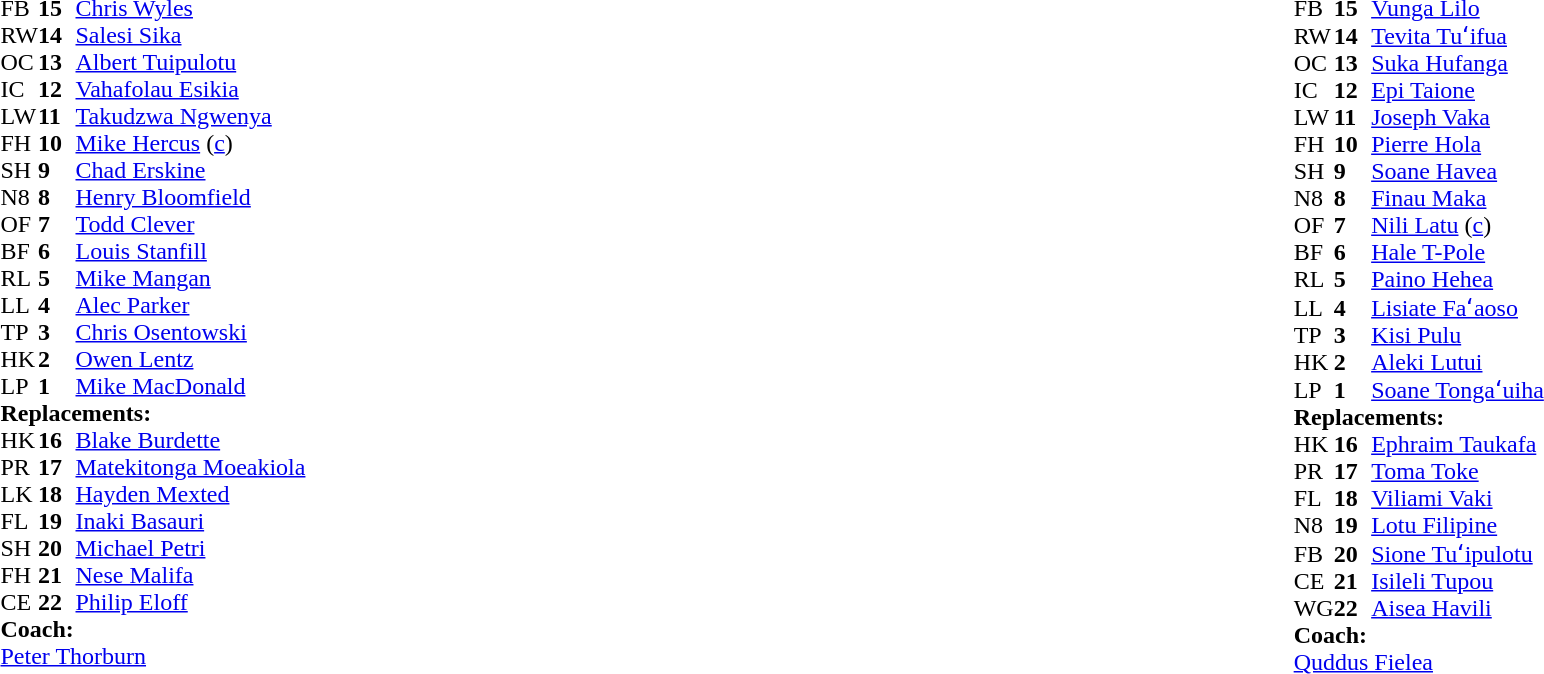<table width="100%">
<tr>
<td style="vertical-align:top" width="50%"><br><table cellspacing="0" cellpadding="0">
<tr>
<th width="25"></th>
<th width="25"></th>
</tr>
<tr>
<td>FB</td>
<td><strong>15</strong></td>
<td><a href='#'>Chris Wyles</a></td>
</tr>
<tr>
<td>RW</td>
<td><strong>14</strong></td>
<td><a href='#'>Salesi Sika</a></td>
</tr>
<tr>
<td>OC</td>
<td><strong>13</strong></td>
<td><a href='#'>Albert Tuipulotu</a></td>
</tr>
<tr>
<td>IC</td>
<td><strong>12</strong></td>
<td><a href='#'>Vahafolau Esikia</a></td>
<td></td>
<td></td>
</tr>
<tr>
<td>LW</td>
<td><strong>11</strong></td>
<td><a href='#'>Takudzwa Ngwenya</a></td>
</tr>
<tr>
<td>FH</td>
<td><strong>10</strong></td>
<td><a href='#'>Mike Hercus</a> (<a href='#'>c</a>)</td>
</tr>
<tr>
<td>SH</td>
<td><strong>9</strong></td>
<td><a href='#'>Chad Erskine</a></td>
</tr>
<tr>
<td>N8</td>
<td><strong>8</strong></td>
<td><a href='#'>Henry Bloomfield</a></td>
<td></td>
<td></td>
</tr>
<tr>
<td>OF</td>
<td><strong>7</strong></td>
<td><a href='#'>Todd Clever</a></td>
</tr>
<tr>
<td>BF</td>
<td><strong>6</strong></td>
<td><a href='#'>Louis Stanfill</a></td>
</tr>
<tr>
<td>RL</td>
<td><strong>5</strong></td>
<td><a href='#'>Mike Mangan</a></td>
</tr>
<tr>
<td>LL</td>
<td><strong>4</strong></td>
<td><a href='#'>Alec Parker</a></td>
</tr>
<tr>
<td>TP</td>
<td><strong>3</strong></td>
<td><a href='#'>Chris Osentowski</a></td>
</tr>
<tr>
<td>HK</td>
<td><strong>2</strong></td>
<td><a href='#'>Owen Lentz</a></td>
<td></td>
<td></td>
</tr>
<tr>
<td>LP</td>
<td><strong>1</strong></td>
<td><a href='#'>Mike MacDonald</a></td>
<td></td>
<td></td>
</tr>
<tr>
<td colspan=3><strong>Replacements:</strong></td>
</tr>
<tr>
<td>HK</td>
<td><strong>16</strong></td>
<td><a href='#'>Blake Burdette</a></td>
<td></td>
<td></td>
</tr>
<tr>
<td>PR</td>
<td><strong>17</strong></td>
<td><a href='#'>Matekitonga Moeakiola</a></td>
<td></td>
<td></td>
</tr>
<tr>
<td>LK</td>
<td><strong>18</strong></td>
<td><a href='#'>Hayden Mexted</a></td>
</tr>
<tr>
<td>FL</td>
<td><strong>19</strong></td>
<td><a href='#'>Inaki Basauri</a></td>
<td></td>
<td></td>
</tr>
<tr>
<td>SH</td>
<td><strong>20</strong></td>
<td><a href='#'>Michael Petri</a></td>
</tr>
<tr>
<td>FH</td>
<td><strong>21</strong></td>
<td><a href='#'>Nese Malifa</a></td>
</tr>
<tr>
<td>CE</td>
<td><strong>22</strong></td>
<td><a href='#'>Philip Eloff</a></td>
<td></td>
<td></td>
</tr>
<tr>
<td colspan=3><strong>Coach:</strong></td>
</tr>
<tr>
<td colspan="4"> <a href='#'>Peter Thorburn</a></td>
</tr>
</table>
</td>
<td style="vertical-align:top"></td>
<td style="vertical-align:top" width="50%"><br><table cellspacing="0" cellpadding="0" align="center">
<tr>
<th width="25"></th>
<th width="25"></th>
</tr>
<tr>
<td>FB</td>
<td><strong>15</strong></td>
<td><a href='#'>Vunga Lilo</a></td>
</tr>
<tr>
<td>RW</td>
<td><strong>14</strong></td>
<td><a href='#'>Tevita Tuʻifua</a></td>
</tr>
<tr>
<td>OC</td>
<td><strong>13</strong></td>
<td><a href='#'>Suka Hufanga</a></td>
</tr>
<tr>
<td>IC</td>
<td><strong>12</strong></td>
<td><a href='#'>Epi Taione</a></td>
<td></td>
<td></td>
</tr>
<tr>
<td>LW</td>
<td><strong>11</strong></td>
<td><a href='#'>Joseph Vaka</a></td>
<td></td>
<td></td>
</tr>
<tr>
<td>FH</td>
<td><strong>10</strong></td>
<td><a href='#'>Pierre Hola</a></td>
</tr>
<tr>
<td>SH</td>
<td><strong>9</strong></td>
<td><a href='#'>Soane Havea</a></td>
<td></td>
<td></td>
</tr>
<tr>
<td>N8</td>
<td><strong>8</strong></td>
<td><a href='#'>Finau Maka</a></td>
<td></td>
<td></td>
</tr>
<tr>
<td>OF</td>
<td><strong>7</strong></td>
<td><a href='#'>Nili Latu</a> (<a href='#'>c</a>)</td>
<td></td>
<td></td>
</tr>
<tr>
<td>BF</td>
<td><strong>6</strong></td>
<td><a href='#'>Hale T-Pole</a></td>
</tr>
<tr>
<td>RL</td>
<td><strong>5</strong></td>
<td><a href='#'>Paino Hehea</a></td>
</tr>
<tr>
<td>LL</td>
<td><strong>4</strong></td>
<td><a href='#'>Lisiate Faʻaoso</a></td>
</tr>
<tr>
<td>TP</td>
<td><strong>3</strong></td>
<td><a href='#'>Kisi Pulu</a></td>
</tr>
<tr>
<td>HK</td>
<td><strong>2</strong></td>
<td><a href='#'>Aleki Lutui</a></td>
<td></td>
<td></td>
</tr>
<tr>
<td>LP</td>
<td><strong>1</strong></td>
<td><a href='#'>Soane Tongaʻuiha</a></td>
<td></td>
<td></td>
</tr>
<tr>
<td colspan=3><strong>Replacements:</strong></td>
</tr>
<tr>
<td>HK</td>
<td><strong>16</strong></td>
<td><a href='#'>Ephraim Taukafa</a></td>
<td></td>
<td></td>
</tr>
<tr>
<td>PR</td>
<td><strong>17</strong></td>
<td><a href='#'>Toma Toke</a></td>
<td></td>
<td></td>
</tr>
<tr>
<td>FL</td>
<td><strong>18</strong></td>
<td><a href='#'>Viliami Vaki</a></td>
<td></td>
<td></td>
</tr>
<tr>
<td>N8</td>
<td><strong>19</strong></td>
<td><a href='#'>Lotu Filipine</a></td>
<td></td>
<td></td>
</tr>
<tr>
<td>FB</td>
<td><strong>20</strong></td>
<td><a href='#'>Sione Tuʻipulotu</a></td>
<td></td>
<td></td>
</tr>
<tr>
<td>CE</td>
<td><strong>21</strong></td>
<td><a href='#'>Isileli Tupou</a></td>
<td></td>
<td></td>
</tr>
<tr>
<td>WG</td>
<td><strong>22</strong></td>
<td><a href='#'>Aisea Havili</a></td>
<td></td>
<td></td>
</tr>
<tr>
<td colspan=3><strong>Coach:</strong></td>
</tr>
<tr>
<td colspan="4"> <a href='#'>Quddus Fielea</a></td>
</tr>
</table>
</td>
</tr>
</table>
